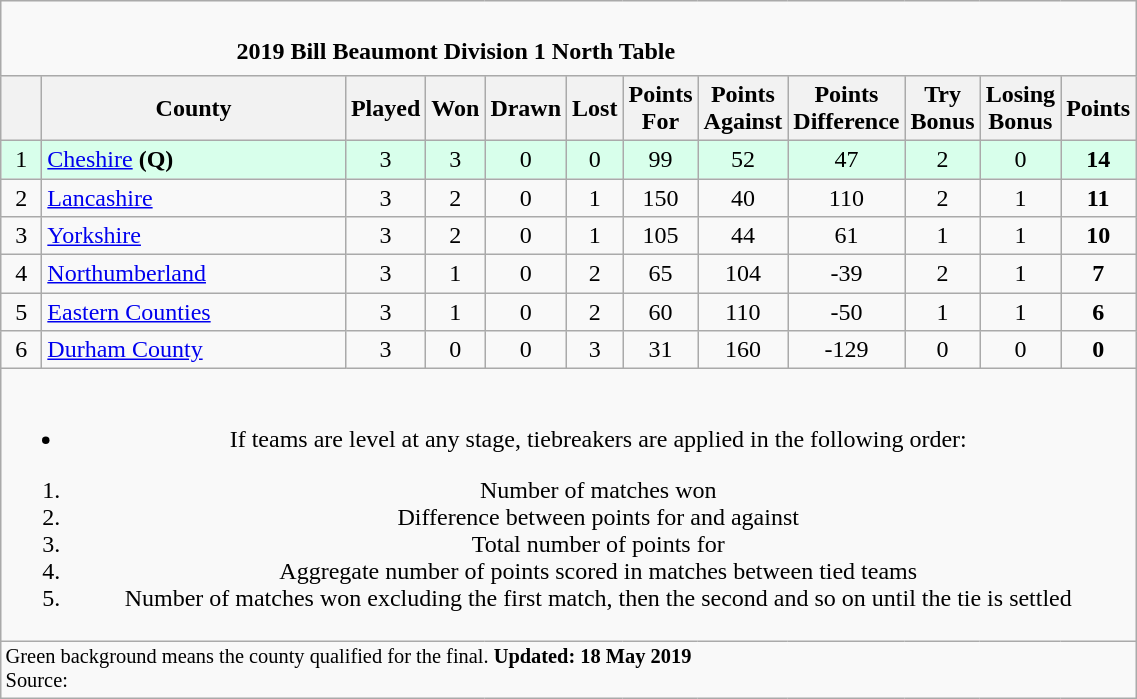<table class="wikitable" style="text-align: center;">
<tr>
<td colspan="15" cellpadding="0" cellspacing="0"><br><table border="0" width="80%" cellpadding="0" cellspacing="0">
<tr>
<td width=20% style="border:0px"></td>
<td style="border:0px"><strong>2019 Bill Beaumont Division 1 North Table</strong></td>
<td width=20% style="border:0px" align=right></td>
</tr>
</table>
</td>
</tr>
<tr>
<th bgcolor="#efefef" width="20"></th>
<th bgcolor="#efefef" width="195">County</th>
<th bgcolor="#efefef" width="20">Played</th>
<th bgcolor="#efefef" width="20">Won</th>
<th bgcolor="#efefef" width="20">Drawn</th>
<th bgcolor="#efefef" width="20">Lost</th>
<th bgcolor="#efefef" width="20">Points For</th>
<th bgcolor="#efefef" width="20">Points Against</th>
<th bgcolor="#efefef" width="20">Points Difference</th>
<th bgcolor="#efefef" width="20">Try Bonus</th>
<th bgcolor="#efefef" width="20">Losing Bonus</th>
<th bgcolor="#efefef" width="20">Points</th>
</tr>
<tr bgcolor=#d8ffeb align=center>
<td>1</td>
<td style="text-align:left;"><a href='#'>Cheshire</a> <strong>(Q)</strong></td>
<td>3</td>
<td>3</td>
<td>0</td>
<td>0</td>
<td>99</td>
<td>52</td>
<td>47</td>
<td>2</td>
<td>0</td>
<td><strong>14</strong></td>
</tr>
<tr>
<td>2</td>
<td style="text-align:left;"><a href='#'>Lancashire</a></td>
<td>3</td>
<td>2</td>
<td>0</td>
<td>1</td>
<td>150</td>
<td>40</td>
<td>110</td>
<td>2</td>
<td>1</td>
<td><strong>11</strong></td>
</tr>
<tr>
<td>3</td>
<td style="text-align:left;"><a href='#'>Yorkshire</a></td>
<td>3</td>
<td>2</td>
<td>0</td>
<td>1</td>
<td>105</td>
<td>44</td>
<td>61</td>
<td>1</td>
<td>1</td>
<td><strong>10</strong></td>
</tr>
<tr>
<td>4</td>
<td style="text-align:left;"><a href='#'>Northumberland</a></td>
<td>3</td>
<td>1</td>
<td>0</td>
<td>2</td>
<td>65</td>
<td>104</td>
<td>-39</td>
<td>2</td>
<td>1</td>
<td><strong>7</strong></td>
</tr>
<tr>
<td>5</td>
<td style="text-align:left;"><a href='#'>Eastern Counties</a></td>
<td>3</td>
<td>1</td>
<td>0</td>
<td>2</td>
<td>60</td>
<td>110</td>
<td>-50</td>
<td>1</td>
<td>1</td>
<td><strong>6</strong></td>
</tr>
<tr>
<td>6</td>
<td style="text-align:left;"><a href='#'>Durham County</a></td>
<td>3</td>
<td>0</td>
<td>0</td>
<td>3</td>
<td>31</td>
<td>160</td>
<td>-129</td>
<td>0</td>
<td>0</td>
<td><strong>0</strong></td>
</tr>
<tr>
<td colspan="15"><br><ul><li>If teams are level at any stage, tiebreakers are applied in the following order:</li></ul><ol><li>Number of matches won</li><li>Difference between points for and against</li><li>Total number of points for</li><li>Aggregate number of points scored in matches between tied teams</li><li>Number of matches won excluding the first match, then the second and so on until the tie is settled</li></ol></td>
</tr>
<tr | style="text-align:left;" |>
<td colspan="15" style="border:0px;font-size:85%;"><span>Green background</span> means the county qualified for the final. <strong>Updated: 18 May 2019</strong><br>Source: </td>
</tr>
</table>
